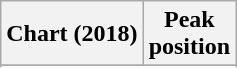<table class="wikitable sortable plainrowheaders" style="text-align:center">
<tr>
<th scope="col">Chart (2018)</th>
<th scope="col">Peak<br>position</th>
</tr>
<tr>
</tr>
<tr>
</tr>
<tr>
</tr>
<tr>
</tr>
<tr>
</tr>
<tr>
</tr>
<tr>
</tr>
</table>
